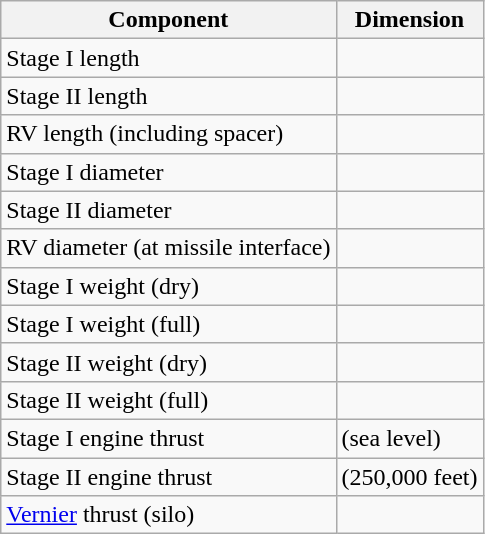<table class="wikitable">
<tr>
<th>Component</th>
<th>Dimension</th>
</tr>
<tr>
<td>Stage I length</td>
<td></td>
</tr>
<tr>
<td>Stage II length</td>
<td></td>
</tr>
<tr>
<td>RV length (including spacer)</td>
<td></td>
</tr>
<tr>
<td>Stage I diameter</td>
<td></td>
</tr>
<tr>
<td>Stage II diameter</td>
<td></td>
</tr>
<tr>
<td>RV diameter (at missile interface)</td>
<td></td>
</tr>
<tr>
<td>Stage I weight (dry)</td>
<td></td>
</tr>
<tr>
<td>Stage I weight (full)</td>
<td></td>
</tr>
<tr>
<td>Stage II weight (dry)</td>
<td></td>
</tr>
<tr>
<td>Stage II weight (full)</td>
<td></td>
</tr>
<tr>
<td>Stage I engine thrust</td>
<td> (sea level)</td>
</tr>
<tr>
<td>Stage II engine thrust</td>
<td> (250,000 feet)</td>
</tr>
<tr>
<td><a href='#'>Vernier</a> thrust (silo)</td>
<td></td>
</tr>
</table>
